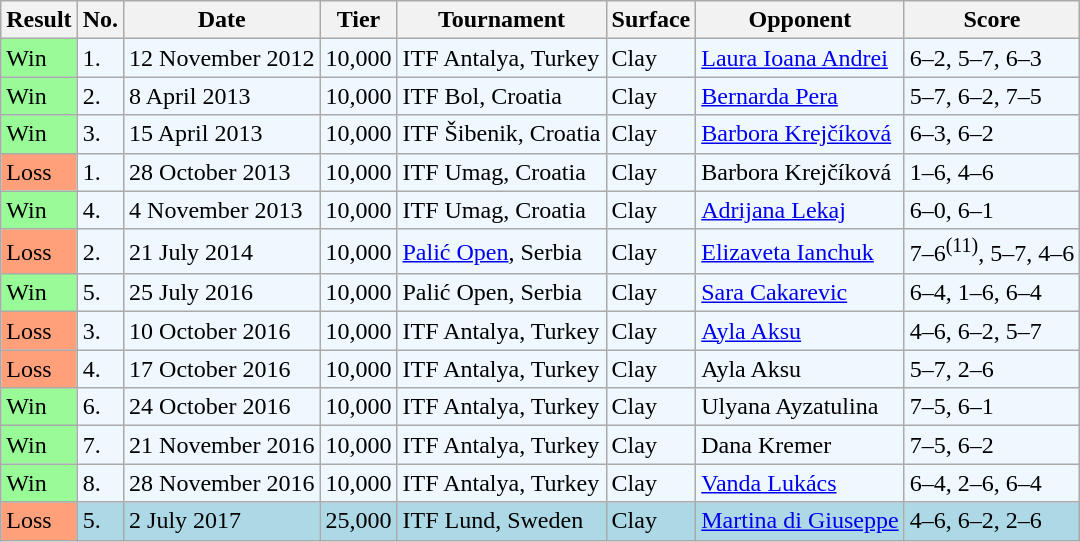<table class="sortable wikitable">
<tr>
<th>Result</th>
<th>No.</th>
<th>Date</th>
<th>Tier</th>
<th>Tournament</th>
<th>Surface</th>
<th>Opponent</th>
<th class="unsortable">Score</th>
</tr>
<tr style="background:#f0f8ff;">
<td style="background:#98fb98;">Win</td>
<td>1.</td>
<td>12 November 2012</td>
<td>10,000</td>
<td>ITF Antalya, Turkey</td>
<td>Clay</td>
<td> <a href='#'>Laura Ioana Andrei</a></td>
<td>6–2, 5–7, 6–3</td>
</tr>
<tr style="background:#f0f8ff;">
<td style="background:#98fb98;">Win</td>
<td>2.</td>
<td>8 April 2013</td>
<td>10,000</td>
<td>ITF Bol, Croatia</td>
<td>Clay</td>
<td> <a href='#'>Bernarda Pera</a></td>
<td>5–7, 6–2, 7–5</td>
</tr>
<tr style="background:#f0f8ff;">
<td style="background:#98fb98;">Win</td>
<td>3.</td>
<td>15 April 2013</td>
<td>10,000</td>
<td>ITF Šibenik, Croatia</td>
<td>Clay</td>
<td> <a href='#'>Barbora Krejčíková</a></td>
<td>6–3, 6–2</td>
</tr>
<tr style="background:#f0f8ff;">
<td style="background:#ffa07a;">Loss</td>
<td>1.</td>
<td>28 October 2013</td>
<td>10,000</td>
<td>ITF Umag, Croatia</td>
<td>Clay</td>
<td> Barbora Krejčíková</td>
<td>1–6, 4–6</td>
</tr>
<tr style="background:#f0f8ff;">
<td style="background:#98fb98;">Win</td>
<td>4.</td>
<td>4 November 2013</td>
<td>10,000</td>
<td>ITF Umag, Croatia</td>
<td>Clay</td>
<td> <a href='#'>Adrijana Lekaj</a></td>
<td>6–0, 6–1</td>
</tr>
<tr style="background:#f0f8ff;">
<td style="background:#ffa07a;">Loss</td>
<td>2.</td>
<td>21 July 2014</td>
<td>10,000</td>
<td><a href='#'>Palić Open</a>, Serbia</td>
<td>Clay</td>
<td> <a href='#'>Elizaveta Ianchuk</a></td>
<td>7–6<sup>(11)</sup>, 5–7, 4–6</td>
</tr>
<tr style="background:#f0f8ff;">
<td style="background:#98fb98;">Win</td>
<td>5.</td>
<td>25 July 2016</td>
<td>10,000</td>
<td>Palić Open, Serbia</td>
<td>Clay</td>
<td> <a href='#'>Sara Cakarevic</a></td>
<td>6–4, 1–6, 6–4</td>
</tr>
<tr style="background:#f0f8ff;">
<td style="background:#ffa07a;">Loss</td>
<td>3.</td>
<td>10 October 2016</td>
<td>10,000</td>
<td>ITF Antalya, Turkey</td>
<td>Clay</td>
<td> <a href='#'>Ayla Aksu</a></td>
<td>4–6, 6–2, 5–7</td>
</tr>
<tr style="background:#f0f8ff;">
<td style="background:#ffa07a;">Loss</td>
<td>4.</td>
<td>17 October 2016</td>
<td>10,000</td>
<td>ITF Antalya, Turkey</td>
<td>Clay</td>
<td> Ayla Aksu</td>
<td>5–7, 2–6</td>
</tr>
<tr style="background:#f0f8ff;">
<td style="background:#98fb98;">Win</td>
<td>6.</td>
<td>24 October 2016</td>
<td>10,000</td>
<td>ITF Antalya, Turkey</td>
<td>Clay</td>
<td> Ulyana Ayzatulina</td>
<td>7–5, 6–1</td>
</tr>
<tr style="background:#f0f8ff;">
<td style="background:#98fb98;">Win</td>
<td>7.</td>
<td>21 November 2016</td>
<td>10,000</td>
<td>ITF Antalya, Turkey</td>
<td>Clay</td>
<td> Dana Kremer</td>
<td>7–5, 6–2</td>
</tr>
<tr style="background:#f0f8ff;">
<td style="background:#98fb98;">Win</td>
<td>8.</td>
<td>28 November 2016</td>
<td>10,000</td>
<td>ITF Antalya, Turkey</td>
<td>Clay</td>
<td> <a href='#'>Vanda Lukács</a></td>
<td>6–4, 2–6, 6–4</td>
</tr>
<tr style="background:lightblue;">
<td style="background:#ffa07a;">Loss</td>
<td>5.</td>
<td>2 July 2017</td>
<td>25,000</td>
<td>ITF Lund, Sweden</td>
<td>Clay</td>
<td> <a href='#'>Martina di Giuseppe</a></td>
<td>4–6, 6–2, 2–6</td>
</tr>
</table>
